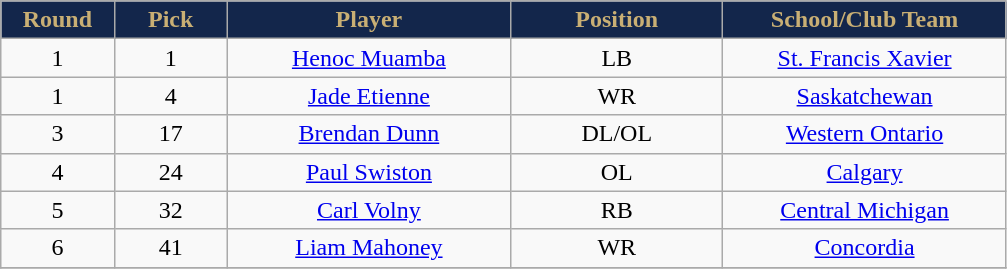<table class="wikitable sortable">
<tr>
<th style="background:#13264B;color:#C9AF74;" width="8%">Round</th>
<th style="background:#13264B;color:#C9AF74;" width="8%">Pick</th>
<th style="background:#13264B;color:#C9AF74;" width="20%">Player</th>
<th style="background:#13264B;color:#C9AF74;" width="15%">Position</th>
<th style="background:#13264B;color:#C9AF74;" width="20%">School/Club Team</th>
</tr>
<tr align="center">
<td align=center>1</td>
<td>1</td>
<td><a href='#'>Henoc Muamba</a></td>
<td>LB</td>
<td><a href='#'>St. Francis Xavier</a></td>
</tr>
<tr align="center">
<td align=center>1</td>
<td>4</td>
<td><a href='#'>Jade Etienne</a></td>
<td>WR</td>
<td><a href='#'>Saskatchewan</a></td>
</tr>
<tr align="center">
<td align=center>3</td>
<td>17</td>
<td><a href='#'>Brendan Dunn</a></td>
<td>DL/OL</td>
<td><a href='#'>Western Ontario</a></td>
</tr>
<tr align="center">
<td align=center>4</td>
<td>24</td>
<td><a href='#'>Paul Swiston</a></td>
<td>OL</td>
<td><a href='#'>Calgary</a></td>
</tr>
<tr align="center">
<td align=center>5</td>
<td>32</td>
<td><a href='#'>Carl Volny</a></td>
<td>RB</td>
<td><a href='#'>Central Michigan</a></td>
</tr>
<tr align="center">
<td align=center>6</td>
<td>41</td>
<td><a href='#'>Liam Mahoney</a></td>
<td>WR</td>
<td><a href='#'>Concordia</a></td>
</tr>
<tr>
</tr>
</table>
